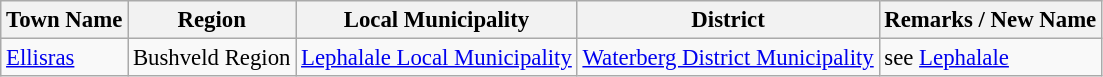<table class="wikitable sortable" style="font-size: 95%;">
<tr>
<th>Town Name</th>
<th>Region</th>
<th>Local Municipality</th>
<th>District</th>
<th>Remarks / New Name</th>
</tr>
<tr>
<td><a href='#'>Ellisras</a></td>
<td>Bushveld Region</td>
<td><a href='#'>Lephalale Local Municipality</a></td>
<td><a href='#'>Waterberg District Municipality</a></td>
<td>see <a href='#'>Lephalale</a></td>
</tr>
</table>
